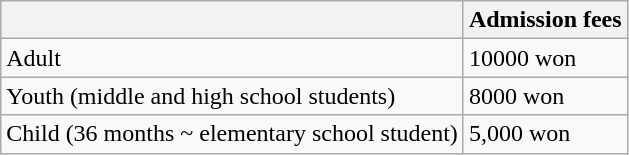<table class="wikitable">
<tr>
<th></th>
<th>Admission fees</th>
</tr>
<tr>
<td>Adult</td>
<td>10000 won</td>
</tr>
<tr>
<td>Youth (middle and high school students)</td>
<td>8000 won</td>
</tr>
<tr>
<td>Child (36 months ~ elementary school student)</td>
<td>5,000 won</td>
</tr>
</table>
